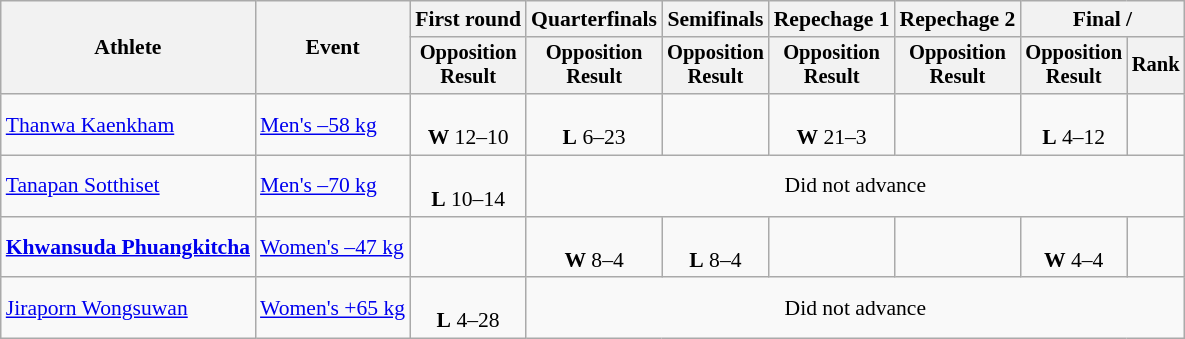<table class="wikitable" style="font-size:90%;">
<tr>
<th rowspan=2>Athlete</th>
<th rowspan=2>Event</th>
<th>First round</th>
<th>Quarterfinals</th>
<th>Semifinals</th>
<th>Repechage 1</th>
<th>Repechage 2</th>
<th colspan=2>Final / </th>
</tr>
<tr style="font-size:95%">
<th>Opposition<br>Result</th>
<th>Opposition<br>Result</th>
<th>Opposition<br>Result</th>
<th>Opposition<br>Result</th>
<th>Opposition<br>Result</th>
<th>Opposition<br>Result</th>
<th>Rank</th>
</tr>
<tr align=center>
<td align=left><a href='#'>Thanwa Kaenkham</a></td>
<td align=left><a href='#'>Men's –58 kg</a></td>
<td><br><strong>W</strong> 12–10</td>
<td><br><strong>L</strong> 6–23</td>
<td></td>
<td><br><strong>W</strong> 21–3</td>
<td></td>
<td><br><strong>L</strong> 4–12</td>
<td></td>
</tr>
<tr align=center>
<td align=left><a href='#'>Tanapan Sotthiset</a></td>
<td align=left><a href='#'>Men's –70 kg</a></td>
<td><br><strong>L</strong> 10–14</td>
<td colspan="6">Did not advance</td>
</tr>
<tr align=center>
<td align=left><strong><a href='#'>Khwansuda Phuangkitcha</a></strong></td>
<td align=left><a href='#'>Women's –47 kg</a></td>
<td></td>
<td><br><strong>W</strong> 8–4</td>
<td><br><strong>L</strong> 8–4</td>
<td></td>
<td></td>
<td><br><strong>W</strong> 4–4</td>
<td></td>
</tr>
<tr align=center>
<td align=left><a href='#'>Jiraporn Wongsuwan</a></td>
<td align=left><a href='#'>Women's +65 kg</a></td>
<td><br><strong>L</strong> 4–28</td>
<td colspan="6">Did not advance</td>
</tr>
</table>
